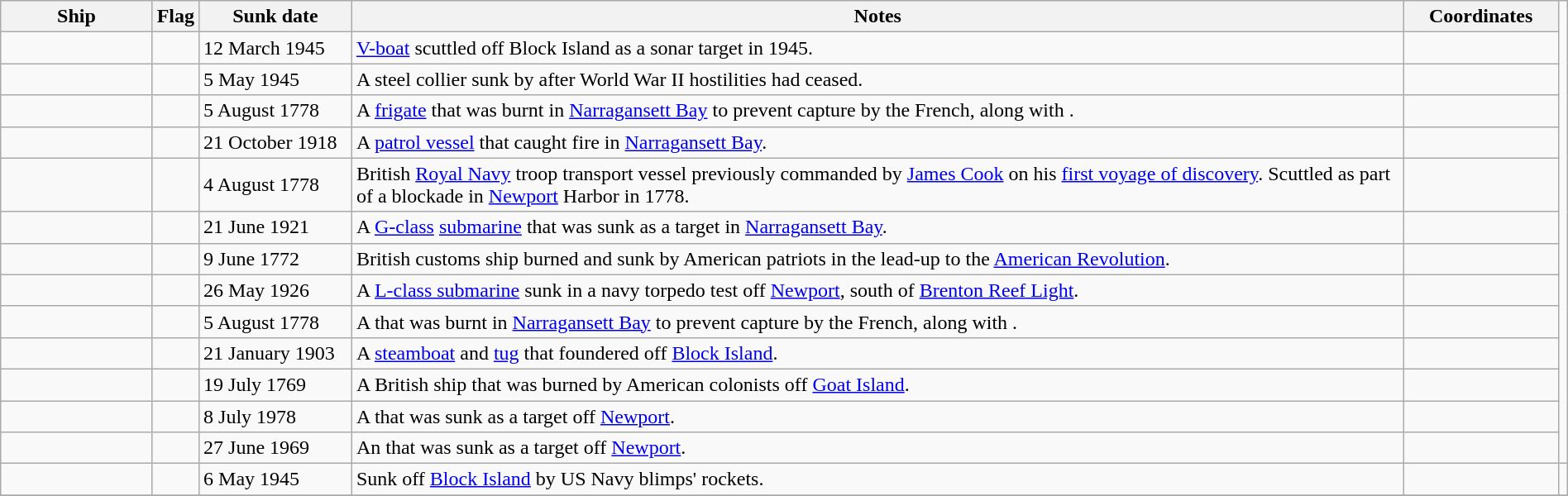<table class=wikitable | style = "width:100%">
<tr>
<th style="width:10%">Ship</th>
<th>Flag</th>
<th style="width:10%">Sunk date</th>
<th style="width:70%">Notes</th>
<th style="width:10%">Coordinates</th>
</tr>
<tr>
<td></td>
<td></td>
<td>12 March 1945</td>
<td><a href='#'>V-boat</a> scuttled off Block Island as a sonar target in 1945.</td>
<td></td>
</tr>
<tr>
<td></td>
<td></td>
<td>5 May 1945</td>
<td>A steel collier sunk by  after World War II hostilities had ceased.</td>
<td></td>
</tr>
<tr>
<td></td>
<td></td>
<td>5 August 1778</td>
<td>A <a href='#'>frigate</a> that was burnt in <a href='#'>Narragansett Bay</a> to prevent capture by the French, along with .</td>
<td></td>
</tr>
<tr>
<td></td>
<td></td>
<td>21 October 1918</td>
<td>A <a href='#'>patrol vessel</a> that caught fire in <a href='#'>Narragansett Bay</a>.</td>
<td></td>
</tr>
<tr>
<td></td>
<td></td>
<td>4 August 1778</td>
<td>British <a href='#'>Royal Navy</a> troop transport vessel previously commanded by <a href='#'>James Cook</a> on his <a href='#'>first voyage of discovery</a>. Scuttled as part of a blockade in <a href='#'>Newport</a> Harbor in 1778.</td>
<td></td>
</tr>
<tr>
<td></td>
<td></td>
<td>21 June 1921</td>
<td>A <a href='#'>G-class</a> <a href='#'>submarine</a> that was sunk as a target in <a href='#'>Narragansett Bay</a>.</td>
<td></td>
</tr>
<tr>
<td></td>
<td></td>
<td>9 June 1772</td>
<td>British customs ship burned and sunk by American patriots in the lead-up to the <a href='#'>American Revolution</a>.</td>
<td></td>
</tr>
<tr>
<td></td>
<td></td>
<td>26 May 1926</td>
<td>A <a href='#'>L-class submarine</a> sunk in a navy torpedo test off <a href='#'>Newport</a>,  south of <a href='#'>Brenton Reef Light</a>.</td>
<td></td>
</tr>
<tr>
<td></td>
<td></td>
<td>5 August 1778</td>
<td>A  that was burnt in <a href='#'>Narragansett Bay</a> to prevent capture by the French, along with .</td>
<td></td>
</tr>
<tr>
<td></td>
<td></td>
<td>21 January 1903</td>
<td>A <a href='#'>steamboat</a> and <a href='#'>tug</a> that foundered off <a href='#'>Block Island</a>.</td>
<td></td>
</tr>
<tr>
<td></td>
<td></td>
<td>19 July 1769</td>
<td>A British ship that was burned by American colonists off <a href='#'>Goat Island</a>.</td>
<td></td>
</tr>
<tr>
<td></td>
<td></td>
<td>8 July 1978</td>
<td>A  that was sunk as a target off <a href='#'>Newport</a>.</td>
<td></td>
</tr>
<tr>
<td></td>
<td></td>
<td>27 June 1969</td>
<td>An  that was sunk as a target off <a href='#'>Newport</a>.</td>
<td></td>
</tr>
<tr>
<td></td>
<td></td>
<td>6 May 1945</td>
<td>Sunk off <a href='#'>Block Island</a> by US Navy blimps' rockets.</td>
<td></td>
<td></td>
</tr>
<tr>
</tr>
</table>
